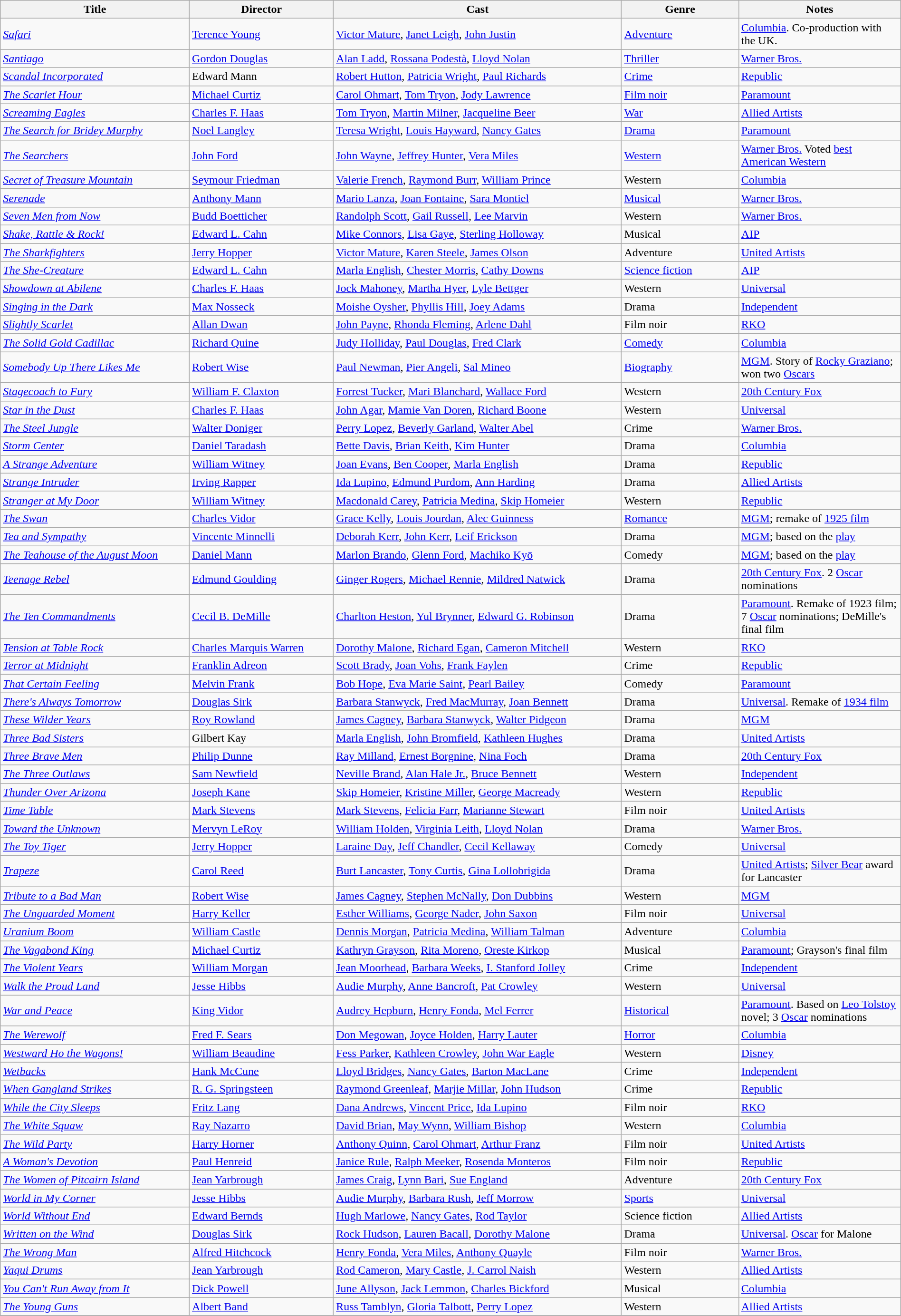<table class="wikitable sortable" width= "100%">
<tr>
<th width=21%>Title</th>
<th width=16%>Director</th>
<th width=32%>Cast</th>
<th width=13%>Genre</th>
<th width=18%>Notes</th>
</tr>
<tr>
<td><em><a href='#'>Safari</a></em></td>
<td><a href='#'>Terence Young</a></td>
<td><a href='#'>Victor Mature</a>, <a href='#'>Janet Leigh</a>, <a href='#'>John Justin</a></td>
<td><a href='#'>Adventure</a></td>
<td><a href='#'>Columbia</a>. Co-production with the UK.</td>
</tr>
<tr>
<td><em><a href='#'>Santiago</a></em></td>
<td><a href='#'>Gordon Douglas</a></td>
<td><a href='#'>Alan Ladd</a>, <a href='#'>Rossana Podestà</a>, <a href='#'>Lloyd Nolan</a></td>
<td><a href='#'>Thriller</a></td>
<td><a href='#'>Warner Bros.</a></td>
</tr>
<tr>
<td><em><a href='#'>Scandal Incorporated</a></em></td>
<td>Edward Mann</td>
<td><a href='#'>Robert Hutton</a>, <a href='#'>Patricia Wright</a>, <a href='#'>Paul Richards</a></td>
<td><a href='#'>Crime</a></td>
<td><a href='#'>Republic</a></td>
</tr>
<tr>
<td><em><a href='#'>The Scarlet Hour</a></em></td>
<td><a href='#'>Michael Curtiz</a></td>
<td><a href='#'>Carol Ohmart</a>, <a href='#'>Tom Tryon</a>, <a href='#'>Jody Lawrence</a></td>
<td><a href='#'>Film noir</a></td>
<td><a href='#'>Paramount</a></td>
</tr>
<tr>
<td><em><a href='#'>Screaming Eagles</a></em></td>
<td><a href='#'>Charles F. Haas</a></td>
<td><a href='#'>Tom Tryon</a>, <a href='#'>Martin Milner</a>, <a href='#'>Jacqueline Beer</a></td>
<td><a href='#'>War</a></td>
<td><a href='#'>Allied Artists</a></td>
</tr>
<tr>
<td><em><a href='#'>The Search for Bridey Murphy</a></em></td>
<td><a href='#'>Noel Langley</a></td>
<td><a href='#'>Teresa Wright</a>, <a href='#'>Louis Hayward</a>, <a href='#'>Nancy Gates</a></td>
<td><a href='#'>Drama</a></td>
<td><a href='#'>Paramount</a></td>
</tr>
<tr>
<td><em><a href='#'>The Searchers</a></em></td>
<td><a href='#'>John Ford</a></td>
<td><a href='#'>John Wayne</a>, <a href='#'>Jeffrey Hunter</a>, <a href='#'>Vera Miles</a></td>
<td><a href='#'>Western</a></td>
<td><a href='#'>Warner Bros.</a> Voted <a href='#'>best American Western</a></td>
</tr>
<tr>
<td><em><a href='#'>Secret of Treasure Mountain</a></em></td>
<td><a href='#'>Seymour Friedman</a></td>
<td><a href='#'>Valerie French</a>, <a href='#'>Raymond Burr</a>, <a href='#'>William Prince</a></td>
<td>Western</td>
<td><a href='#'>Columbia</a></td>
</tr>
<tr>
<td><em><a href='#'>Serenade</a></em></td>
<td><a href='#'>Anthony Mann</a></td>
<td><a href='#'>Mario Lanza</a>, <a href='#'>Joan Fontaine</a>, <a href='#'>Sara Montiel</a></td>
<td><a href='#'>Musical</a></td>
<td><a href='#'>Warner Bros.</a></td>
</tr>
<tr>
<td><em><a href='#'>Seven Men from Now</a></em></td>
<td><a href='#'>Budd Boetticher</a></td>
<td><a href='#'>Randolph Scott</a>, <a href='#'>Gail Russell</a>, <a href='#'>Lee Marvin</a></td>
<td>Western</td>
<td><a href='#'>Warner Bros.</a></td>
</tr>
<tr>
<td><em><a href='#'>Shake, Rattle & Rock!</a></em></td>
<td><a href='#'>Edward L. Cahn</a></td>
<td><a href='#'>Mike Connors</a>, <a href='#'>Lisa Gaye</a>, <a href='#'>Sterling Holloway</a></td>
<td>Musical</td>
<td><a href='#'>AIP</a></td>
</tr>
<tr>
<td><em><a href='#'>The Sharkfighters</a></em></td>
<td><a href='#'>Jerry Hopper</a></td>
<td><a href='#'>Victor Mature</a>, <a href='#'>Karen Steele</a>, <a href='#'>James Olson</a></td>
<td>Adventure</td>
<td><a href='#'>United Artists</a></td>
</tr>
<tr>
<td><em><a href='#'>The She-Creature</a></em></td>
<td><a href='#'>Edward L. Cahn</a></td>
<td><a href='#'>Marla English</a>, <a href='#'>Chester Morris</a>, <a href='#'>Cathy Downs</a></td>
<td><a href='#'>Science fiction</a></td>
<td><a href='#'>AIP</a></td>
</tr>
<tr>
<td><em><a href='#'>Showdown at Abilene</a></em></td>
<td><a href='#'>Charles F. Haas</a></td>
<td><a href='#'>Jock Mahoney</a>, <a href='#'>Martha Hyer</a>, <a href='#'>Lyle Bettger</a></td>
<td>Western</td>
<td><a href='#'>Universal</a></td>
</tr>
<tr>
<td><em><a href='#'>Singing in the Dark</a></em></td>
<td><a href='#'>Max Nosseck</a></td>
<td><a href='#'>Moishe Oysher</a>, <a href='#'>Phyllis Hill</a>, <a href='#'>Joey Adams</a></td>
<td>Drama</td>
<td><a href='#'>Independent</a></td>
</tr>
<tr>
<td><em><a href='#'>Slightly Scarlet</a></em></td>
<td><a href='#'>Allan Dwan</a></td>
<td><a href='#'>John Payne</a>, <a href='#'>Rhonda Fleming</a>, <a href='#'>Arlene Dahl</a></td>
<td>Film noir</td>
<td><a href='#'>RKO</a></td>
</tr>
<tr>
<td><em><a href='#'>The Solid Gold Cadillac</a></em></td>
<td><a href='#'>Richard Quine</a></td>
<td><a href='#'>Judy Holliday</a>, <a href='#'>Paul Douglas</a>, <a href='#'>Fred Clark</a></td>
<td><a href='#'>Comedy</a></td>
<td><a href='#'>Columbia</a></td>
</tr>
<tr>
<td><em><a href='#'>Somebody Up There Likes Me</a></em></td>
<td><a href='#'>Robert Wise</a></td>
<td><a href='#'>Paul Newman</a>, <a href='#'>Pier Angeli</a>, <a href='#'>Sal Mineo</a></td>
<td><a href='#'>Biography</a></td>
<td><a href='#'>MGM</a>. Story of <a href='#'>Rocky Graziano</a>; won two <a href='#'>Oscars</a></td>
</tr>
<tr>
<td><em><a href='#'>Stagecoach to Fury</a></em></td>
<td><a href='#'>William F. Claxton</a></td>
<td><a href='#'>Forrest Tucker</a>, <a href='#'>Mari Blanchard</a>, <a href='#'>Wallace Ford</a></td>
<td>Western</td>
<td><a href='#'>20th Century Fox</a></td>
</tr>
<tr>
<td><em><a href='#'>Star in the Dust</a></em></td>
<td><a href='#'>Charles F. Haas</a></td>
<td><a href='#'>John Agar</a>, <a href='#'>Mamie Van Doren</a>, <a href='#'>Richard Boone</a></td>
<td>Western</td>
<td><a href='#'>Universal</a></td>
</tr>
<tr>
<td><em><a href='#'>The Steel Jungle</a></em></td>
<td><a href='#'>Walter Doniger</a></td>
<td><a href='#'>Perry Lopez</a>, <a href='#'>Beverly Garland</a>, <a href='#'>Walter Abel</a></td>
<td>Crime</td>
<td><a href='#'>Warner Bros.</a></td>
</tr>
<tr>
<td><em><a href='#'>Storm Center</a></em></td>
<td><a href='#'>Daniel Taradash</a></td>
<td><a href='#'>Bette Davis</a>, <a href='#'>Brian Keith</a>, <a href='#'>Kim Hunter</a></td>
<td>Drama</td>
<td><a href='#'>Columbia</a></td>
</tr>
<tr>
<td><em><a href='#'>A Strange Adventure</a></em></td>
<td><a href='#'>William Witney</a></td>
<td><a href='#'>Joan Evans</a>, <a href='#'>Ben Cooper</a>, <a href='#'>Marla English</a></td>
<td>Drama</td>
<td><a href='#'>Republic</a></td>
</tr>
<tr>
<td><em><a href='#'>Strange Intruder</a></em></td>
<td><a href='#'>Irving Rapper</a></td>
<td><a href='#'>Ida Lupino</a>, <a href='#'>Edmund Purdom</a>, <a href='#'>Ann Harding</a></td>
<td>Drama</td>
<td><a href='#'>Allied Artists</a></td>
</tr>
<tr>
<td><em><a href='#'>Stranger at My Door</a></em></td>
<td><a href='#'>William Witney</a></td>
<td><a href='#'>Macdonald Carey</a>, <a href='#'>Patricia Medina</a>, <a href='#'>Skip Homeier</a></td>
<td>Western</td>
<td><a href='#'>Republic</a></td>
</tr>
<tr>
<td><em><a href='#'>The Swan</a></em></td>
<td><a href='#'>Charles Vidor</a></td>
<td><a href='#'>Grace Kelly</a>, <a href='#'>Louis Jourdan</a>, <a href='#'>Alec Guinness</a></td>
<td><a href='#'>Romance</a></td>
<td><a href='#'>MGM</a>; remake of <a href='#'>1925 film</a></td>
</tr>
<tr>
<td><em><a href='#'>Tea and Sympathy</a></em></td>
<td><a href='#'>Vincente Minnelli</a></td>
<td><a href='#'>Deborah Kerr</a>, <a href='#'>John Kerr</a>, <a href='#'>Leif Erickson</a></td>
<td>Drama</td>
<td><a href='#'>MGM</a>; based on the <a href='#'>play</a></td>
</tr>
<tr>
<td><em><a href='#'>The Teahouse of the August Moon</a></em></td>
<td><a href='#'>Daniel Mann</a></td>
<td><a href='#'>Marlon Brando</a>, <a href='#'>Glenn Ford</a>, <a href='#'>Machiko Kyō</a></td>
<td>Comedy</td>
<td><a href='#'>MGM</a>; based on the <a href='#'>play</a></td>
</tr>
<tr>
<td><em><a href='#'>Teenage Rebel</a></em></td>
<td><a href='#'>Edmund Goulding</a></td>
<td><a href='#'>Ginger Rogers</a>, <a href='#'>Michael Rennie</a>, <a href='#'>Mildred Natwick</a></td>
<td>Drama</td>
<td><a href='#'>20th Century Fox</a>. 2 <a href='#'>Oscar</a> nominations</td>
</tr>
<tr>
<td><em><a href='#'>The Ten Commandments</a></em></td>
<td><a href='#'>Cecil B. DeMille</a></td>
<td><a href='#'>Charlton Heston</a>, <a href='#'>Yul Brynner</a>, <a href='#'>Edward G. Robinson</a></td>
<td>Drama</td>
<td><a href='#'>Paramount</a>. Remake of 1923 film; 7 <a href='#'>Oscar</a> nominations; DeMille's final film</td>
</tr>
<tr>
<td><em><a href='#'>Tension at Table Rock</a></em></td>
<td><a href='#'>Charles Marquis Warren</a></td>
<td><a href='#'>Dorothy Malone</a>, <a href='#'>Richard Egan</a>, <a href='#'>Cameron Mitchell</a></td>
<td>Western</td>
<td><a href='#'>RKO</a></td>
</tr>
<tr>
<td><em><a href='#'>Terror at Midnight</a></em></td>
<td><a href='#'>Franklin Adreon</a></td>
<td><a href='#'>Scott Brady</a>, <a href='#'>Joan Vohs</a>, <a href='#'>Frank Faylen</a></td>
<td>Crime</td>
<td><a href='#'>Republic</a></td>
</tr>
<tr>
<td><em><a href='#'>That Certain Feeling</a></em></td>
<td><a href='#'>Melvin Frank</a></td>
<td><a href='#'>Bob Hope</a>, <a href='#'>Eva Marie Saint</a>, <a href='#'>Pearl Bailey</a></td>
<td>Comedy</td>
<td><a href='#'>Paramount</a></td>
</tr>
<tr>
<td><em><a href='#'>There's Always Tomorrow</a></em></td>
<td><a href='#'>Douglas Sirk</a></td>
<td><a href='#'>Barbara Stanwyck</a>, <a href='#'>Fred MacMurray</a>, <a href='#'>Joan Bennett</a></td>
<td>Drama</td>
<td><a href='#'>Universal</a>. Remake of <a href='#'>1934 film</a></td>
</tr>
<tr>
<td><em><a href='#'>These Wilder Years</a></em></td>
<td><a href='#'>Roy Rowland</a></td>
<td><a href='#'>James Cagney</a>, <a href='#'>Barbara Stanwyck</a>, <a href='#'>Walter Pidgeon</a></td>
<td>Drama</td>
<td><a href='#'>MGM</a></td>
</tr>
<tr>
<td><em><a href='#'>Three Bad Sisters</a></em></td>
<td>Gilbert Kay</td>
<td><a href='#'>Marla English</a>, <a href='#'>John Bromfield</a>, <a href='#'>Kathleen Hughes</a></td>
<td>Drama</td>
<td><a href='#'>United Artists</a></td>
</tr>
<tr>
<td><em><a href='#'>Three Brave Men</a></em></td>
<td><a href='#'>Philip Dunne</a></td>
<td><a href='#'>Ray Milland</a>, <a href='#'>Ernest Borgnine</a>, <a href='#'>Nina Foch</a></td>
<td>Drama</td>
<td><a href='#'>20th Century Fox</a></td>
</tr>
<tr>
<td><em><a href='#'>The Three Outlaws</a></em></td>
<td><a href='#'>Sam Newfield</a></td>
<td><a href='#'>Neville Brand</a>, <a href='#'>Alan Hale Jr.</a>, <a href='#'>Bruce Bennett</a></td>
<td>Western</td>
<td><a href='#'>Independent</a></td>
</tr>
<tr>
<td><em><a href='#'>Thunder Over Arizona</a></em></td>
<td><a href='#'>Joseph Kane</a></td>
<td><a href='#'>Skip Homeier</a>, <a href='#'>Kristine Miller</a>, <a href='#'>George Macready</a></td>
<td>Western</td>
<td><a href='#'>Republic</a></td>
</tr>
<tr>
<td><em><a href='#'>Time Table</a></em></td>
<td><a href='#'>Mark Stevens</a></td>
<td><a href='#'>Mark Stevens</a>, <a href='#'>Felicia Farr</a>, <a href='#'>Marianne Stewart</a></td>
<td>Film noir</td>
<td><a href='#'>United Artists</a></td>
</tr>
<tr>
<td><em><a href='#'>Toward the Unknown</a></em></td>
<td><a href='#'>Mervyn LeRoy</a></td>
<td><a href='#'>William Holden</a>, <a href='#'>Virginia Leith</a>, <a href='#'>Lloyd Nolan</a></td>
<td>Drama</td>
<td><a href='#'>Warner Bros.</a></td>
</tr>
<tr>
<td><em><a href='#'>The Toy Tiger</a></em></td>
<td><a href='#'>Jerry Hopper</a></td>
<td><a href='#'>Laraine Day</a>, <a href='#'>Jeff Chandler</a>, <a href='#'>Cecil Kellaway</a></td>
<td>Comedy</td>
<td><a href='#'>Universal</a></td>
</tr>
<tr>
<td><em><a href='#'>Trapeze</a></em></td>
<td><a href='#'>Carol Reed</a></td>
<td><a href='#'>Burt Lancaster</a>, <a href='#'>Tony Curtis</a>, <a href='#'>Gina Lollobrigida</a></td>
<td>Drama</td>
<td><a href='#'>United Artists</a>; <a href='#'>Silver Bear</a> award for Lancaster</td>
</tr>
<tr>
<td><em><a href='#'>Tribute to a Bad Man</a></em></td>
<td><a href='#'>Robert Wise</a></td>
<td><a href='#'>James Cagney</a>, <a href='#'>Stephen McNally</a>, <a href='#'>Don Dubbins</a></td>
<td>Western</td>
<td><a href='#'>MGM</a></td>
</tr>
<tr>
<td><em><a href='#'>The Unguarded Moment</a></em></td>
<td><a href='#'>Harry Keller</a></td>
<td><a href='#'>Esther Williams</a>, <a href='#'>George Nader</a>, <a href='#'>John Saxon</a></td>
<td>Film noir</td>
<td><a href='#'>Universal</a></td>
</tr>
<tr>
<td><em><a href='#'>Uranium Boom</a></em></td>
<td><a href='#'>William Castle</a></td>
<td><a href='#'>Dennis Morgan</a>, <a href='#'>Patricia Medina</a>, <a href='#'>William Talman</a></td>
<td>Adventure</td>
<td><a href='#'>Columbia</a></td>
</tr>
<tr>
<td><em><a href='#'>The Vagabond King</a></em></td>
<td><a href='#'>Michael Curtiz</a></td>
<td><a href='#'>Kathryn Grayson</a>, <a href='#'>Rita Moreno</a>, <a href='#'>Oreste Kirkop</a></td>
<td>Musical</td>
<td><a href='#'>Paramount</a>; Grayson's final film</td>
</tr>
<tr>
<td><em><a href='#'>The Violent Years</a></em></td>
<td><a href='#'>William Morgan</a></td>
<td><a href='#'>Jean Moorhead</a>, <a href='#'>Barbara Weeks</a>, <a href='#'>I. Stanford Jolley</a></td>
<td>Crime</td>
<td><a href='#'>Independent</a></td>
</tr>
<tr>
<td><em><a href='#'>Walk the Proud Land</a></em></td>
<td><a href='#'>Jesse Hibbs</a></td>
<td><a href='#'>Audie Murphy</a>, <a href='#'>Anne Bancroft</a>, <a href='#'>Pat Crowley</a></td>
<td>Western</td>
<td><a href='#'>Universal</a></td>
</tr>
<tr>
<td><em><a href='#'>War and Peace</a></em></td>
<td><a href='#'>King Vidor</a></td>
<td><a href='#'>Audrey Hepburn</a>, <a href='#'>Henry Fonda</a>, <a href='#'>Mel Ferrer</a></td>
<td><a href='#'>Historical</a></td>
<td><a href='#'>Paramount</a>. Based on <a href='#'>Leo Tolstoy</a> novel; 3 <a href='#'>Oscar</a> nominations</td>
</tr>
<tr>
<td><em><a href='#'>The Werewolf</a></em></td>
<td><a href='#'>Fred F. Sears</a></td>
<td><a href='#'>Don Megowan</a>, <a href='#'>Joyce Holden</a>, <a href='#'>Harry Lauter</a></td>
<td><a href='#'>Horror</a></td>
<td><a href='#'>Columbia</a></td>
</tr>
<tr>
<td><em><a href='#'>Westward Ho the Wagons!</a></em></td>
<td><a href='#'>William Beaudine</a></td>
<td><a href='#'>Fess Parker</a>, <a href='#'>Kathleen Crowley</a>, <a href='#'>John War Eagle</a></td>
<td>Western</td>
<td><a href='#'>Disney</a></td>
</tr>
<tr>
<td><em><a href='#'>Wetbacks</a></em></td>
<td><a href='#'>Hank McCune</a></td>
<td><a href='#'>Lloyd Bridges</a>, <a href='#'>Nancy Gates</a>, <a href='#'>Barton MacLane</a></td>
<td>Crime</td>
<td><a href='#'>Independent</a></td>
</tr>
<tr>
<td><em><a href='#'>When Gangland Strikes</a></em></td>
<td><a href='#'>R. G. Springsteen</a></td>
<td><a href='#'>Raymond Greenleaf</a>, <a href='#'>Marjie Millar</a>, <a href='#'>John Hudson</a></td>
<td>Crime</td>
<td><a href='#'>Republic</a></td>
</tr>
<tr>
<td><em><a href='#'>While the City Sleeps</a></em></td>
<td><a href='#'>Fritz Lang</a></td>
<td><a href='#'>Dana Andrews</a>, <a href='#'>Vincent Price</a>, <a href='#'>Ida Lupino</a></td>
<td>Film noir</td>
<td><a href='#'>RKO</a></td>
</tr>
<tr>
<td><em><a href='#'>The White Squaw</a></em></td>
<td><a href='#'>Ray Nazarro</a></td>
<td><a href='#'>David Brian</a>, <a href='#'>May Wynn</a>, <a href='#'>William Bishop</a></td>
<td>Western</td>
<td><a href='#'>Columbia</a></td>
</tr>
<tr>
<td><em><a href='#'>The Wild Party</a></em></td>
<td><a href='#'>Harry Horner</a></td>
<td><a href='#'>Anthony Quinn</a>, <a href='#'>Carol Ohmart</a>, <a href='#'>Arthur Franz</a></td>
<td>Film noir</td>
<td><a href='#'>United Artists</a></td>
</tr>
<tr>
<td><em><a href='#'>A Woman's Devotion</a></em></td>
<td><a href='#'>Paul Henreid</a></td>
<td><a href='#'>Janice Rule</a>, <a href='#'>Ralph Meeker</a>, <a href='#'>Rosenda Monteros</a></td>
<td>Film noir</td>
<td><a href='#'>Republic</a></td>
</tr>
<tr>
<td><em><a href='#'>The Women of Pitcairn Island</a></em></td>
<td><a href='#'>Jean Yarbrough</a></td>
<td><a href='#'>James Craig</a>, <a href='#'>Lynn Bari</a>, <a href='#'>Sue England</a></td>
<td>Adventure</td>
<td><a href='#'>20th Century Fox</a></td>
</tr>
<tr>
<td><em><a href='#'>World in My Corner</a></em></td>
<td><a href='#'>Jesse Hibbs</a></td>
<td><a href='#'>Audie Murphy</a>, <a href='#'>Barbara Rush</a>, <a href='#'>Jeff Morrow</a></td>
<td><a href='#'>Sports</a></td>
<td><a href='#'>Universal</a></td>
</tr>
<tr>
<td><em><a href='#'>World Without End</a></em></td>
<td><a href='#'>Edward Bernds</a></td>
<td><a href='#'>Hugh Marlowe</a>, <a href='#'>Nancy Gates</a>, <a href='#'>Rod Taylor</a></td>
<td>Science fiction</td>
<td><a href='#'>Allied Artists</a></td>
</tr>
<tr>
<td><em><a href='#'>Written on the Wind</a></em></td>
<td><a href='#'>Douglas Sirk</a></td>
<td><a href='#'>Rock Hudson</a>, <a href='#'>Lauren Bacall</a>, <a href='#'>Dorothy Malone</a></td>
<td>Drama</td>
<td><a href='#'>Universal</a>. <a href='#'>Oscar</a> for Malone</td>
</tr>
<tr>
<td><em><a href='#'>The Wrong Man</a></em></td>
<td><a href='#'>Alfred Hitchcock</a></td>
<td><a href='#'>Henry Fonda</a>, <a href='#'>Vera Miles</a>, <a href='#'>Anthony Quayle</a></td>
<td>Film noir</td>
<td><a href='#'>Warner Bros.</a></td>
</tr>
<tr>
<td><em><a href='#'>Yaqui Drums</a></em></td>
<td><a href='#'>Jean Yarbrough</a></td>
<td><a href='#'>Rod Cameron</a>, <a href='#'>Mary Castle</a>, <a href='#'>J. Carrol Naish</a></td>
<td>Western</td>
<td><a href='#'>Allied Artists</a></td>
</tr>
<tr>
<td><em><a href='#'>You Can't Run Away from It</a></em></td>
<td><a href='#'>Dick Powell</a></td>
<td><a href='#'>June Allyson</a>, <a href='#'>Jack Lemmon</a>, <a href='#'>Charles Bickford</a></td>
<td>Musical</td>
<td><a href='#'>Columbia</a></td>
</tr>
<tr>
<td><em><a href='#'>The Young Guns</a></em></td>
<td><a href='#'>Albert Band</a></td>
<td><a href='#'>Russ Tamblyn</a>, <a href='#'>Gloria Talbott</a>, <a href='#'>Perry Lopez</a></td>
<td>Western</td>
<td><a href='#'>Allied Artists</a></td>
</tr>
<tr>
</tr>
</table>
